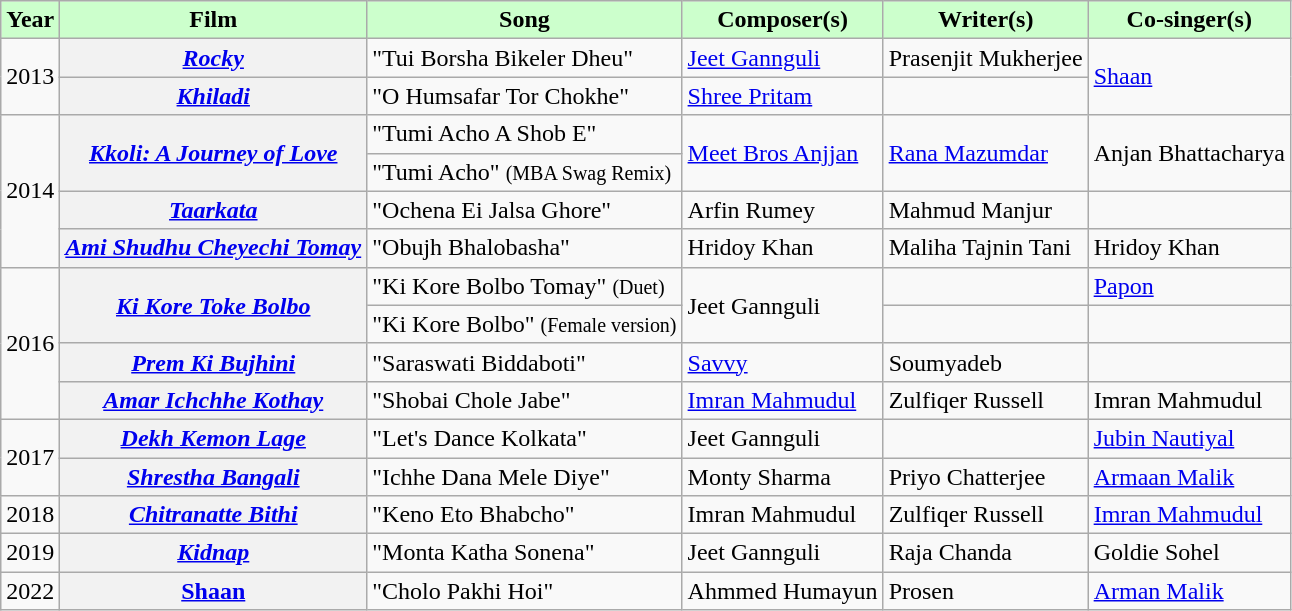<table class="wikitable sortable">
<tr>
<th style="background:#cfc; text-align:center;"><strong>Year</strong></th>
<th style="background:#cfc; text-align:center;"><strong>Film</strong></th>
<th style="background:#cfc; text-align:center;"><strong>Song</strong></th>
<th style="background:#cfc; text-align:center;"><strong>Composer(s)</strong></th>
<th style="background:#cfc; text-align:center;"><strong>Writer(s)</strong></th>
<th style="background:#cfc; text-align:center;"><strong>Co-singer(s)</strong></th>
</tr>
<tr>
<td rowspan="2">2013</td>
<th><em><a href='#'>Rocky</a></em></th>
<td>"Tui Borsha Bikeler Dheu"</td>
<td><a href='#'>Jeet Gannguli</a></td>
<td>Prasenjit Mukherjee</td>
<td rowspan="2"><a href='#'>Shaan</a></td>
</tr>
<tr>
<th><em><a href='#'>Khiladi</a></em></th>
<td>"O Humsafar Tor Chokhe"</td>
<td><a href='#'>Shree Pritam</a></td>
<td></td>
</tr>
<tr>
<td rowspan=4>2014</td>
<th Rowspan="2"><em><a href='#'>Kkoli: A Journey of Love</a></em></th>
<td>"Tumi Acho A Shob E"</td>
<td rowspan="2"><a href='#'>Meet Bros Anjjan</a></td>
<td rowspan="2"><a href='#'>Rana Mazumdar</a></td>
<td rowspan="2">Anjan Bhattacharya</td>
</tr>
<tr>
<td>"Tumi Acho" <small>(MBA Swag Remix)</small></td>
</tr>
<tr>
<th><em><a href='#'>Taarkata</a></em></th>
<td>"Ochena Ei Jalsa Ghore"</td>
<td>Arfin Rumey</td>
<td>Mahmud Manjur</td>
<td></td>
</tr>
<tr>
<th><em><a href='#'>Ami Shudhu Cheyechi Tomay</a></em></th>
<td>"Obujh Bhalobasha"</td>
<td>Hridoy Khan</td>
<td>Maliha Tajnin Tani</td>
<td>Hridoy Khan</td>
</tr>
<tr>
<td rowspan="4">2016</td>
<th rowspan="2"><em><a href='#'>Ki Kore Toke Bolbo</a></em></th>
<td>"Ki Kore Bolbo Tomay" <small>(Duet)</small></td>
<td rowspan="2">Jeet Gannguli</td>
<td></td>
<td><a href='#'>Papon</a></td>
</tr>
<tr>
<td>"Ki Kore Bolbo" <small>(Female version)</small></td>
<td></td>
<td></td>
</tr>
<tr>
<th><em><a href='#'>Prem Ki Bujhini</a></em></th>
<td>"Saraswati Biddaboti"</td>
<td><a href='#'>Savvy</a></td>
<td>Soumyadeb</td>
<td></td>
</tr>
<tr>
<th><em><a href='#'>Amar Ichchhe Kothay</a></em></th>
<td>"Shobai Chole Jabe"</td>
<td><a href='#'>Imran Mahmudul</a></td>
<td>Zulfiqer Russell</td>
<td>Imran Mahmudul</td>
</tr>
<tr>
<td rowspan="2">2017</td>
<th><em><a href='#'>Dekh Kemon Lage</a></em></th>
<td>"Let's Dance Kolkata"</td>
<td>Jeet Gannguli</td>
<td></td>
<td><a href='#'>Jubin Nautiyal</a></td>
</tr>
<tr>
<th><em><a href='#'>Shrestha Bangali</a></em></th>
<td>"Ichhe Dana Mele Diye"</td>
<td>Monty Sharma</td>
<td>Priyo Chatterjee</td>
<td><a href='#'>Armaan Malik</a></td>
</tr>
<tr>
<td rowspan="1">2018</td>
<th><em><a href='#'>Chitranatte Bithi</a></em></th>
<td>"Keno Eto Bhabcho"</td>
<td>Imran Mahmudul</td>
<td>Zulfiqer Russell</td>
<td><a href='#'>Imran Mahmudul</a></td>
</tr>
<tr>
<td>2019</td>
<th><em><a href='#'>Kidnap</a></em></th>
<td>"Monta Katha Sonena"</td>
<td rowspan="1">Jeet Gannguli</td>
<td>Raja Chanda</td>
<td>Goldie Sohel</td>
</tr>
<tr>
<td>2022</td>
<th><a href='#'>Shaan</a></th>
<td>"Cholo Pakhi Hoi"</td>
<td>Ahmmed Humayun</td>
<td>Prosen</td>
<td><a href='#'>Arman Malik</a></td>
</tr>
</table>
